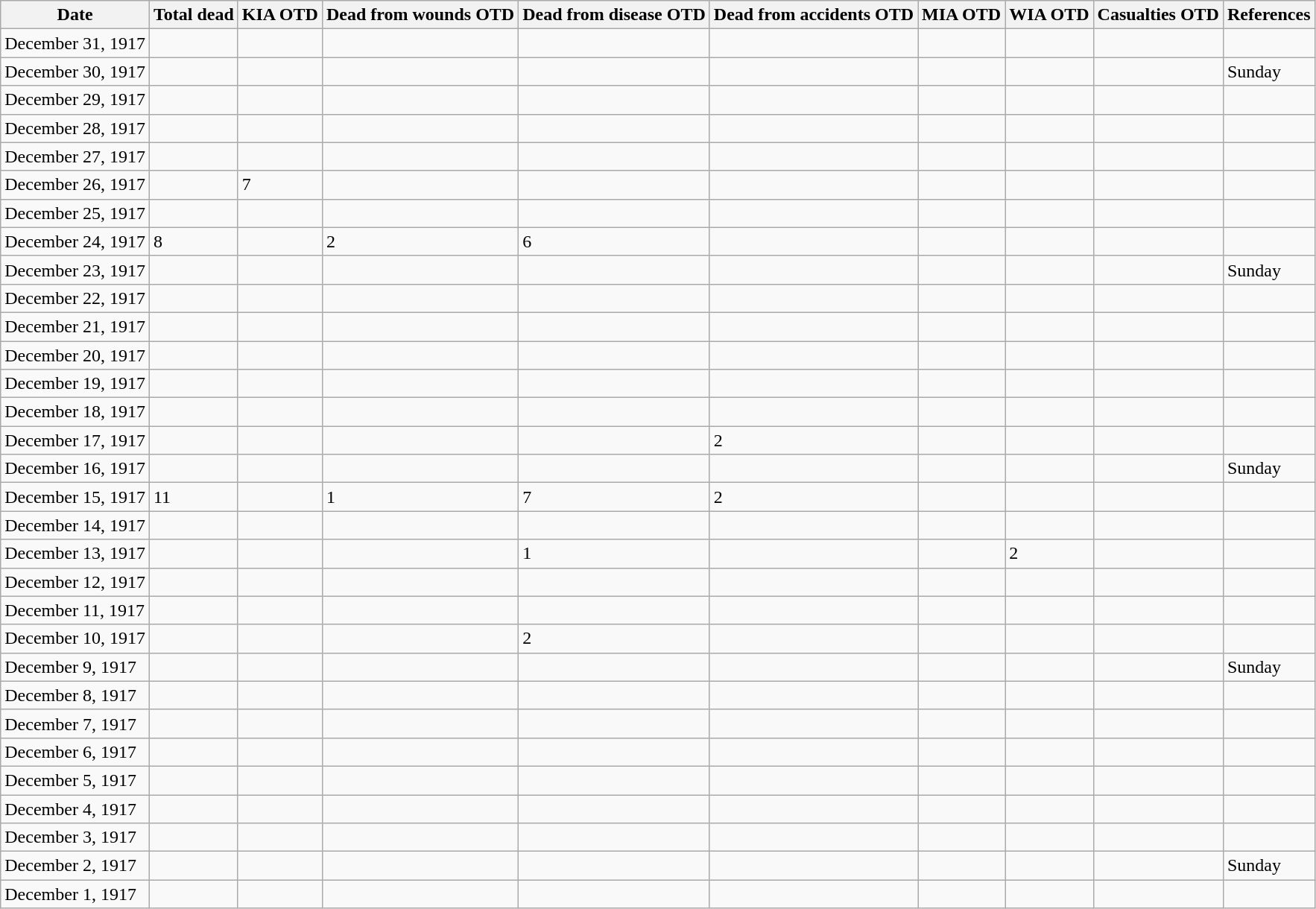<table role="presentation" class="wikitable mw-collapsible">
<tr>
<th>Date</th>
<th>Total dead</th>
<th>KIA OTD</th>
<th>Dead from wounds OTD</th>
<th>Dead from disease OTD</th>
<th>Dead from accidents OTD</th>
<th>MIA OTD</th>
<th>WIA OTD</th>
<th>Casualties OTD</th>
<th>References</th>
</tr>
<tr>
<td>December 31, 1917</td>
<td></td>
<td></td>
<td></td>
<td></td>
<td></td>
<td></td>
<td></td>
<td></td>
<td></td>
</tr>
<tr>
<td>December 30, 1917</td>
<td></td>
<td></td>
<td></td>
<td></td>
<td></td>
<td></td>
<td></td>
<td></td>
<td>Sunday</td>
</tr>
<tr>
<td>December 29, 1917</td>
<td></td>
<td></td>
<td></td>
<td></td>
<td></td>
<td></td>
<td></td>
<td></td>
<td></td>
</tr>
<tr>
<td>December 28, 1917</td>
<td></td>
<td></td>
<td></td>
<td></td>
<td></td>
<td></td>
<td></td>
<td></td>
<td></td>
</tr>
<tr>
<td>December 27, 1917</td>
<td></td>
<td></td>
<td></td>
<td></td>
<td></td>
<td></td>
<td></td>
<td></td>
<td></td>
</tr>
<tr>
<td>December 26, 1917</td>
<td></td>
<td>7</td>
<td></td>
<td></td>
<td></td>
<td></td>
<td></td>
<td></td>
<td></td>
</tr>
<tr>
<td>December 25, 1917</td>
<td></td>
<td></td>
<td></td>
<td></td>
<td></td>
<td></td>
<td></td>
<td></td>
<td></td>
</tr>
<tr>
<td>December 24, 1917</td>
<td>8</td>
<td></td>
<td>2</td>
<td>6</td>
<td></td>
<td></td>
<td></td>
<td></td>
<td></td>
</tr>
<tr>
<td>December 23, 1917</td>
<td></td>
<td></td>
<td></td>
<td></td>
<td></td>
<td></td>
<td></td>
<td></td>
<td>Sunday</td>
</tr>
<tr>
<td>December 22, 1917</td>
<td></td>
<td></td>
<td></td>
<td></td>
<td></td>
<td></td>
<td></td>
<td></td>
<td></td>
</tr>
<tr>
<td>December 21, 1917</td>
<td></td>
<td></td>
<td></td>
<td></td>
<td></td>
<td></td>
<td></td>
<td></td>
<td></td>
</tr>
<tr>
<td>December 20, 1917</td>
<td></td>
<td></td>
<td></td>
<td></td>
<td></td>
<td></td>
<td></td>
<td></td>
<td></td>
</tr>
<tr>
<td>December 19, 1917</td>
<td></td>
<td></td>
<td></td>
<td></td>
<td></td>
<td></td>
<td></td>
<td></td>
<td></td>
</tr>
<tr>
<td>December 18, 1917</td>
<td></td>
<td></td>
<td></td>
<td></td>
<td></td>
<td></td>
<td></td>
<td></td>
<td></td>
</tr>
<tr>
<td>December 17, 1917</td>
<td></td>
<td></td>
<td></td>
<td></td>
<td>2</td>
<td></td>
<td></td>
<td></td>
<td></td>
</tr>
<tr>
<td>December 16, 1917</td>
<td></td>
<td></td>
<td></td>
<td></td>
<td></td>
<td></td>
<td></td>
<td></td>
<td>Sunday</td>
</tr>
<tr>
<td>December 15, 1917</td>
<td>11</td>
<td></td>
<td>1</td>
<td>7</td>
<td>2</td>
<td></td>
<td></td>
<td></td>
<td></td>
</tr>
<tr>
<td>December 14, 1917</td>
<td></td>
<td></td>
<td></td>
<td></td>
<td></td>
<td></td>
<td></td>
<td></td>
<td></td>
</tr>
<tr>
<td>December 13, 1917</td>
<td></td>
<td></td>
<td></td>
<td>1</td>
<td></td>
<td></td>
<td>2</td>
<td></td>
<td></td>
</tr>
<tr>
<td>December 12, 1917</td>
<td></td>
<td></td>
<td></td>
<td></td>
<td></td>
<td></td>
<td></td>
<td></td>
<td></td>
</tr>
<tr>
<td>December 11, 1917</td>
<td></td>
<td></td>
<td></td>
<td></td>
<td></td>
<td></td>
<td></td>
<td></td>
<td></td>
</tr>
<tr>
<td>December 10, 1917</td>
<td></td>
<td></td>
<td></td>
<td>2</td>
<td></td>
<td></td>
<td></td>
<td></td>
<td></td>
</tr>
<tr>
<td>December 9, 1917</td>
<td></td>
<td></td>
<td></td>
<td></td>
<td></td>
<td></td>
<td></td>
<td></td>
<td>Sunday</td>
</tr>
<tr>
<td>December 8, 1917</td>
<td></td>
<td></td>
<td></td>
<td></td>
<td></td>
<td></td>
<td></td>
<td></td>
<td></td>
</tr>
<tr>
<td>December 7, 1917</td>
<td></td>
<td></td>
<td></td>
<td></td>
<td></td>
<td></td>
<td></td>
<td></td>
<td></td>
</tr>
<tr>
<td>December 6, 1917</td>
<td></td>
<td></td>
<td></td>
<td></td>
<td></td>
<td></td>
<td></td>
<td></td>
<td></td>
</tr>
<tr>
<td>December 5, 1917</td>
<td></td>
<td></td>
<td></td>
<td></td>
<td></td>
<td></td>
<td></td>
<td></td>
<td></td>
</tr>
<tr>
<td>December 4, 1917</td>
<td></td>
<td></td>
<td></td>
<td></td>
<td></td>
<td></td>
<td></td>
<td></td>
<td></td>
</tr>
<tr>
<td>December 3, 1917</td>
<td></td>
<td></td>
<td></td>
<td></td>
<td></td>
<td></td>
<td></td>
<td></td>
<td></td>
</tr>
<tr>
<td>December 2, 1917</td>
<td></td>
<td></td>
<td></td>
<td></td>
<td></td>
<td></td>
<td></td>
<td></td>
<td>Sunday</td>
</tr>
<tr>
<td>December 1, 1917</td>
<td></td>
<td></td>
<td></td>
<td></td>
<td></td>
<td></td>
<td></td>
<td></td>
<td></td>
</tr>
</table>
